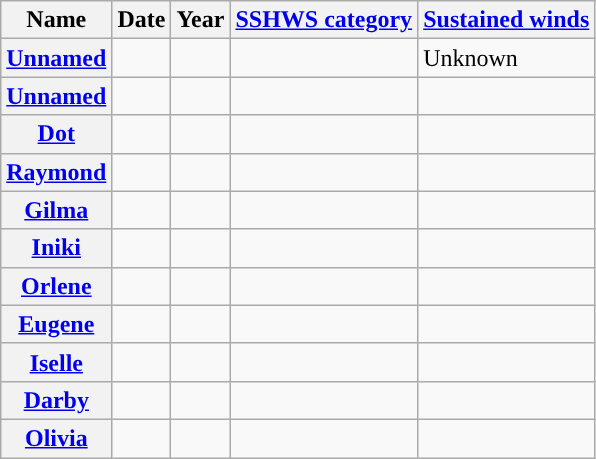<table class="wikitable sortable plainrowheaders">
<tr>
<th scope="col">Name</th>
<th scope="col">Date</th>
<th scope="col">Year</th>
<th scope="col"><a href='#'>SSHWS category</a></th>
<th scope="col"><a href='#'>Sustained winds</a></th>
</tr>
<tr>
<th scope="row"><a href='#'>Unnamed</a></th>
<td></td>
<td></td>
<td></td>
<td>Unknown</td>
</tr>
<tr>
<th scope="row"><a href='#'>Unnamed</a></th>
<td></td>
<td></td>
<td></td>
<td></td>
</tr>
<tr>
<th scope="row"><a href='#'>Dot</a></th>
<td></td>
<td></td>
<td></td>
<td></td>
</tr>
<tr>
<th scope="row"><a href='#'>Raymond</a></th>
<td></td>
<td></td>
<td></td>
<td></td>
</tr>
<tr>
<th scope="row"><a href='#'>Gilma</a></th>
<td></td>
<td></td>
<td></td>
<td></td>
</tr>
<tr>
<th scope="row"><a href='#'>Iniki</a></th>
<td></td>
<td></td>
<td></td>
<td></td>
</tr>
<tr>
<th scope="row"><a href='#'>Orlene</a></th>
<td></td>
<td></td>
<td></td>
<td></td>
</tr>
<tr>
<th scope="row"><a href='#'>Eugene</a></th>
<td></td>
<td></td>
<td></td>
<td></td>
</tr>
<tr>
<th scope="row"><a href='#'>Iselle</a></th>
<td></td>
<td></td>
<td></td>
<td></td>
</tr>
<tr>
<th scope="row"><a href='#'>Darby</a></th>
<td></td>
<td></td>
<td></td>
<td></td>
</tr>
<tr>
<th scope="row"><a href='#'>Olivia</a></th>
<td></td>
<td></td>
<td></td>
<td></td>
</tr>
</table>
